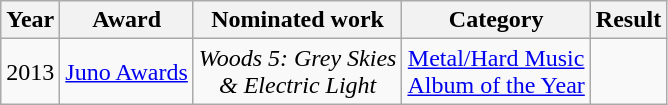<table class="wikitable plainrowheaders" style="text-align:center;">
<tr>
<th>Year</th>
<th>Award</th>
<th>Nominated work</th>
<th>Category</th>
<th>Result</th>
</tr>
<tr>
<td rowspan="1">2013</td>
<td rowspan="1"><a href='#'>Juno Awards</a></td>
<td><em>Woods 5: Grey Skies<br>& Electric Light</em></td>
<td><a href='#'>Metal/Hard Music<br>Album of the Year</a></td>
<td></td>
</tr>
</table>
